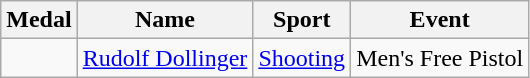<table class="wikitable">
<tr>
<th>Medal</th>
<th>Name</th>
<th>Sport</th>
<th>Event</th>
</tr>
<tr>
<td></td>
<td><a href='#'>Rudolf Dollinger</a></td>
<td><a href='#'>Shooting</a></td>
<td>Men's Free Pistol</td>
</tr>
</table>
